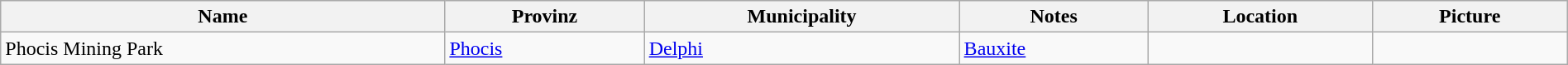<table class="wikitable sortable" style="width:100%">
<tr>
<th>Name</th>
<th>Provinz</th>
<th>Municipality</th>
<th class="unsortable">Notes</th>
<th class="unsortable">Location</th>
<th class="unsortable" style="width:150px">Picture</th>
</tr>
<tr>
<td>Phocis Mining Park</td>
<td><a href='#'>Phocis</a></td>
<td><a href='#'>Delphi</a></td>
<td><a href='#'>Bauxite</a></td>
<td></td>
<td></td>
</tr>
</table>
